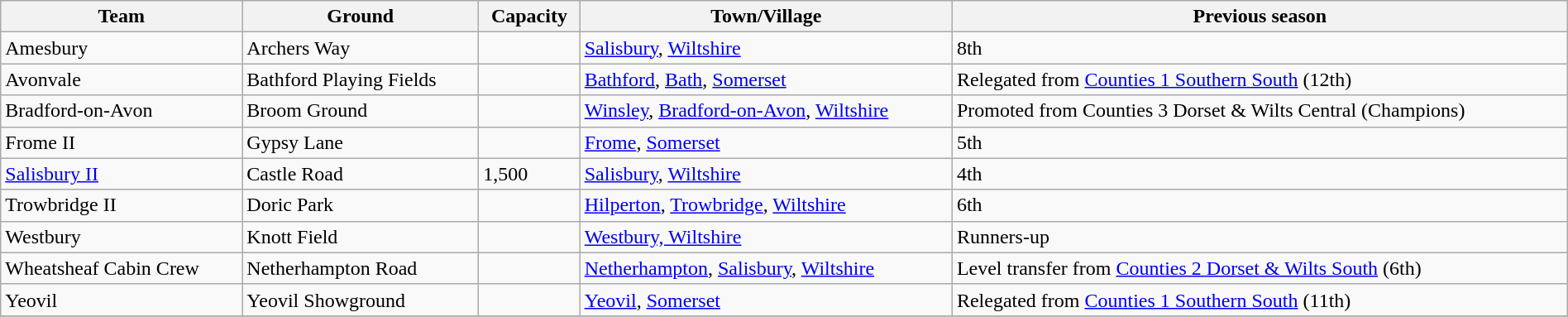<table class="wikitable sortable" width=100%>
<tr>
<th>Team</th>
<th>Ground</th>
<th>Capacity</th>
<th>Town/Village</th>
<th>Previous season</th>
</tr>
<tr>
<td>Amesbury</td>
<td>Archers Way</td>
<td></td>
<td><a href='#'>Salisbury</a>, <a href='#'>Wiltshire</a></td>
<td>8th</td>
</tr>
<tr>
<td>Avonvale</td>
<td>Bathford Playing Fields</td>
<td></td>
<td><a href='#'>Bathford</a>, <a href='#'>Bath</a>, <a href='#'>Somerset</a></td>
<td>Relegated from <a href='#'>Counties 1 Southern South</a> (12th)</td>
</tr>
<tr>
<td>Bradford-on-Avon</td>
<td>Broom Ground</td>
<td></td>
<td><a href='#'>Winsley</a>, <a href='#'>Bradford-on-Avon</a>, <a href='#'>Wiltshire</a></td>
<td>Promoted from  Counties 3 Dorset & Wilts Central (Champions)</td>
</tr>
<tr>
<td>Frome II</td>
<td>Gypsy Lane</td>
<td></td>
<td><a href='#'>Frome</a>, <a href='#'>Somerset</a></td>
<td>5th</td>
</tr>
<tr>
<td><a href='#'>Salisbury II</a></td>
<td>Castle Road</td>
<td>1,500</td>
<td><a href='#'>Salisbury</a>, <a href='#'>Wiltshire</a></td>
<td>4th</td>
</tr>
<tr>
<td>Trowbridge II</td>
<td>Doric Park</td>
<td></td>
<td><a href='#'>Hilperton</a>, <a href='#'>Trowbridge</a>, <a href='#'>Wiltshire</a></td>
<td>6th</td>
</tr>
<tr>
<td>Westbury</td>
<td>Knott Field</td>
<td></td>
<td><a href='#'>Westbury, Wiltshire</a></td>
<td>Runners-up</td>
</tr>
<tr>
<td>Wheatsheaf Cabin Crew</td>
<td>Netherhampton Road</td>
<td></td>
<td><a href='#'>Netherhampton</a>, <a href='#'>Salisbury</a>, <a href='#'>Wiltshire</a></td>
<td>Level transfer from <a href='#'>Counties 2 Dorset & Wilts South</a> (6th)</td>
</tr>
<tr>
<td>Yeovil</td>
<td>Yeovil Showground</td>
<td></td>
<td><a href='#'>Yeovil</a>, <a href='#'>Somerset</a></td>
<td>Relegated from <a href='#'>Counties 1 Southern South</a> (11th)</td>
</tr>
<tr>
</tr>
</table>
